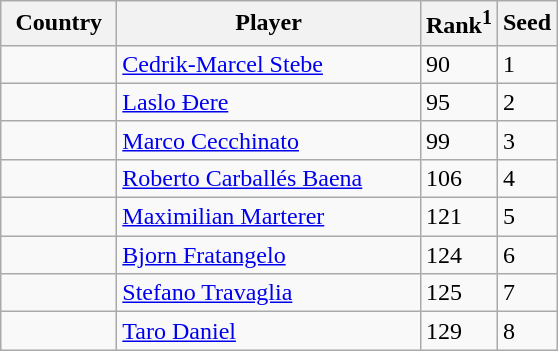<table class="sortable wikitable">
<tr>
<th width="70">Country</th>
<th width="195">Player</th>
<th>Rank<sup>1</sup></th>
<th>Seed</th>
</tr>
<tr>
<td></td>
<td><a href='#'>Cedrik-Marcel Stebe</a></td>
<td>90</td>
<td>1</td>
</tr>
<tr>
<td></td>
<td><a href='#'>Laslo Đere</a></td>
<td>95</td>
<td>2</td>
</tr>
<tr>
<td></td>
<td><a href='#'>Marco Cecchinato</a></td>
<td>99</td>
<td>3</td>
</tr>
<tr>
<td></td>
<td><a href='#'>Roberto Carballés Baena</a></td>
<td>106</td>
<td>4</td>
</tr>
<tr>
<td></td>
<td><a href='#'>Maximilian Marterer</a></td>
<td>121</td>
<td>5</td>
</tr>
<tr>
<td></td>
<td><a href='#'>Bjorn Fratangelo</a></td>
<td>124</td>
<td>6</td>
</tr>
<tr>
<td></td>
<td><a href='#'>Stefano Travaglia</a></td>
<td>125</td>
<td>7</td>
</tr>
<tr>
<td></td>
<td><a href='#'>Taro Daniel</a></td>
<td>129</td>
<td>8</td>
</tr>
</table>
